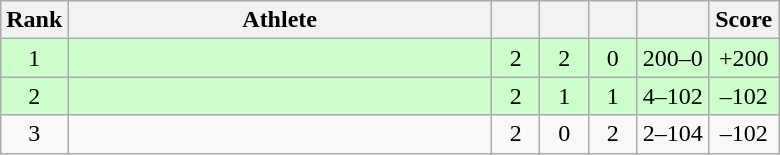<table class="wikitable" style="text-align: center;">
<tr>
<th width=25>Rank</th>
<th width=275>Athlete</th>
<th width=25></th>
<th width=25></th>
<th width=25></th>
<th width=40></th>
<th width=40>Score</th>
</tr>
<tr bgcolor=ccffcc>
<td>1</td>
<td align=left></td>
<td>2</td>
<td>2</td>
<td>0</td>
<td>200–0</td>
<td>+200</td>
</tr>
<tr bgcolor=ccffcc>
<td>2</td>
<td align=left></td>
<td>2</td>
<td>1</td>
<td>1</td>
<td>4–102</td>
<td>–102</td>
</tr>
<tr>
<td>3</td>
<td align=left></td>
<td>2</td>
<td>0</td>
<td>2</td>
<td>2–104</td>
<td>–102</td>
</tr>
</table>
